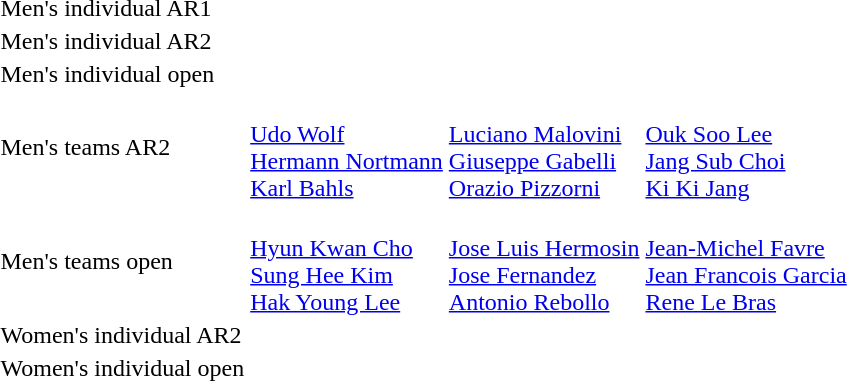<table>
<tr>
<td>Men's individual AR1<br></td>
<td></td>
<td></td>
<td></td>
</tr>
<tr>
<td>Men's individual AR2<br></td>
<td></td>
<td></td>
<td></td>
</tr>
<tr>
<td>Men's individual open<br></td>
<td></td>
<td></td>
<td></td>
</tr>
<tr>
<td>Men's teams AR2<br></td>
<td valign=top> <br> <a href='#'>Udo Wolf</a> <br> <a href='#'>Hermann Nortmann</a> <br> <a href='#'>Karl Bahls</a></td>
<td valign=top> <br> <a href='#'>Luciano Malovini</a> <br> <a href='#'>Giuseppe Gabelli</a> <br> <a href='#'>Orazio Pizzorni</a></td>
<td valign=top> <br> <a href='#'>Ouk Soo Lee</a> <br> <a href='#'>Jang Sub Choi</a> <br> <a href='#'>Ki Ki Jang</a></td>
</tr>
<tr>
<td>Men's teams open<br></td>
<td valign=top> <br> <a href='#'>Hyun Kwan Cho</a> <br> <a href='#'>Sung Hee Kim</a> <br> <a href='#'>Hak Young Lee</a></td>
<td valign=top> <br> <a href='#'>Jose Luis Hermosin</a> <br> <a href='#'>Jose Fernandez</a> <br> <a href='#'>Antonio Rebollo</a></td>
<td valign=top> <br> <a href='#'>Jean-Michel Favre</a> <br> <a href='#'>Jean Francois Garcia</a> <br> <a href='#'>Rene Le Bras</a></td>
</tr>
<tr>
<td>Women's individual AR2<br></td>
<td></td>
<td></td>
<td></td>
</tr>
<tr>
<td>Women's individual open<br></td>
<td></td>
<td></td>
<td></td>
</tr>
</table>
